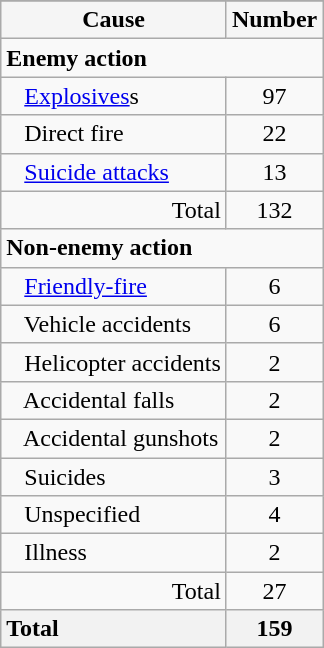<table Class="wikitable">
<tr>
</tr>
<tr>
<th style="background:#f5f5f5; text-align:center;">Cause</th>
<th style="background:#f5f5f5; text-align:center;">Number</th>
</tr>
<tr>
<td colspan="2"><strong>Enemy action</strong></td>
</tr>
<tr>
<td>   <a href='#'>Explosives</a>s</td>
<td style="text-align:center;">97</td>
</tr>
<tr>
<td>   Direct fire</td>
<td style="text-align:center;">22</td>
</tr>
<tr>
<td>   <a href='#'>Suicide attacks</a></td>
<td style="text-align:center;">13</td>
</tr>
<tr>
<td style="text-align:right;">Total</td>
<td style="text-align:center;">132</td>
</tr>
<tr>
<td colspan="2"><strong>Non-enemy action</strong></td>
</tr>
<tr>
<td>   <a href='#'>Friendly-fire</a></td>
<td style="text-align:center;">6</td>
</tr>
<tr>
<td>   Vehicle accidents</td>
<td style="text-align:center;">6</td>
</tr>
<tr>
<td>   Helicopter accidents</td>
<td style="text-align:center;">2</td>
</tr>
<tr>
<td>   Accidental falls</td>
<td style="text-align:center;">2</td>
</tr>
<tr>
<td>   Accidental gunshots</td>
<td style="text-align:center;">2</td>
</tr>
<tr>
<td>   Suicides</td>
<td style="text-align:center;">3</td>
</tr>
<tr>
<td>   Unspecified</td>
<td style="text-align:center;">4</td>
</tr>
<tr>
<td>   Illness</td>
<td style="text-align:center;">2</td>
</tr>
<tr>
<td style="text-align:right;">Total</td>
<td style="text-align:center;">27</td>
</tr>
<tr>
<th style="text-align:left">Total</th>
<th>159</th>
</tr>
</table>
